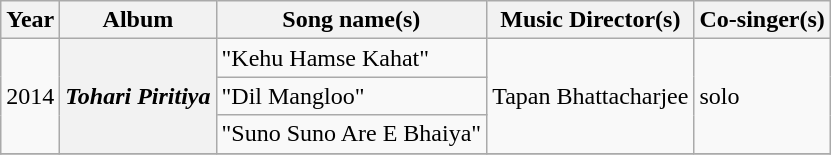<table class="wikitable sortable">
<tr>
<th>Year</th>
<th>Album</th>
<th>Song name(s)</th>
<th>Music Director(s)</th>
<th>Co-singer(s)</th>
</tr>
<tr>
<td rowspan=3>2014</td>
<th rowspan=3><em>Tohari Piritiya</em></th>
<td>"Kehu Hamse Kahat"</td>
<td rowspan=3>Tapan Bhattacharjee</td>
<td rowspan=3>solo</td>
</tr>
<tr>
<td>"Dil Mangloo"</td>
</tr>
<tr>
<td>"Suno Suno Are E Bhaiya"</td>
</tr>
<tr>
</tr>
</table>
